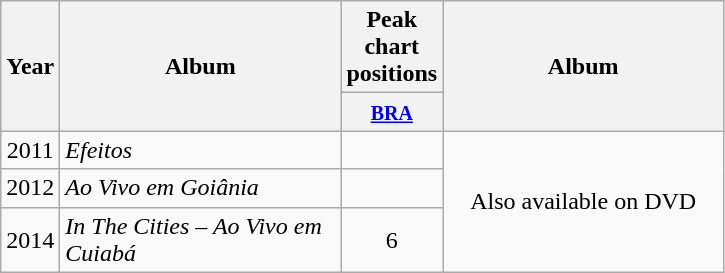<table class="wikitable">
<tr>
<th align="center" rowspan="2">Year</th>
<th align="center" rowspan="2" width="180">Album</th>
<th align="center" colspan="1">Peak chart positions</th>
<th align="center" rowspan="2" width="180">Album</th>
</tr>
<tr>
<th width="30"><small><a href='#'>BRA</a><br></small></th>
</tr>
<tr>
<td align="center">2011</td>
<td><em>Efeitos</em></td>
<td align="center"></td>
<td align="center" rowspan=3>Also available on DVD</td>
</tr>
<tr>
<td align="center">2012</td>
<td><em>Ao Vivo em Goiânia</em></td>
<td align="center"></td>
</tr>
<tr>
<td align="center">2014</td>
<td><em>In The Cities – Ao Vivo em Cuiabá</em></td>
<td align="center">6</td>
</tr>
</table>
